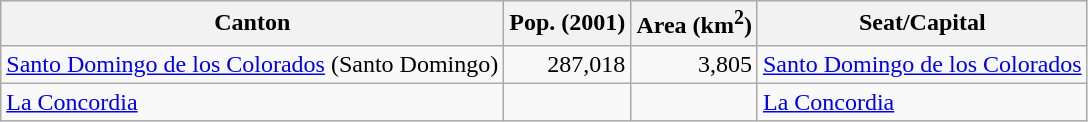<table class="wikitable sortable">
<tr>
<th>Canton</th>
<th>Pop. (2001)</th>
<th>Area (km<sup>2</sup>)</th>
<th>Seat/Capital</th>
</tr>
<tr>
<td><a href='#'>Santo Domingo de los Colorados</a> (Santo Domingo)</td>
<td align=right>287,018</td>
<td align=right>3,805</td>
<td><a href='#'>Santo Domingo de los Colorados</a></td>
</tr>
<tr>
<td><a href='#'>La Concordia</a></td>
<td align=right> </td>
<td align=right> </td>
<td><a href='#'>La Concordia</a></td>
</tr>
</table>
